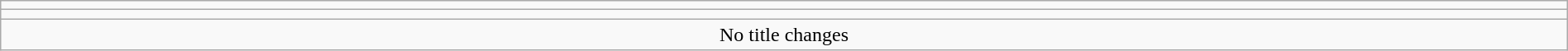<table class="wikitable" style="text-align:center; width:100%;">
<tr>
<td colspan=5></td>
</tr>
<tr>
<td colspan=5><strong></strong></td>
</tr>
<tr>
<td colspan="5">No title changes</td>
</tr>
</table>
